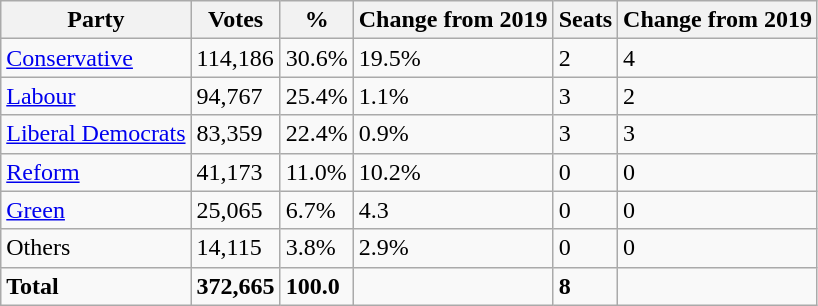<table class="wikitable">
<tr>
<th>Party</th>
<th>Votes</th>
<th>%</th>
<th>Change from 2019</th>
<th>Seats</th>
<th>Change from 2019</th>
</tr>
<tr>
<td><a href='#'>Conservative</a></td>
<td>114,186</td>
<td>30.6%</td>
<td>19.5%</td>
<td>2</td>
<td>4</td>
</tr>
<tr>
<td><a href='#'>Labour</a></td>
<td>94,767</td>
<td>25.4%</td>
<td>1.1%</td>
<td>3</td>
<td>2</td>
</tr>
<tr>
<td><a href='#'>Liberal Democrats</a></td>
<td>83,359</td>
<td>22.4%</td>
<td>0.9%</td>
<td>3</td>
<td>3</td>
</tr>
<tr>
<td><a href='#'>Reform</a></td>
<td>41,173</td>
<td>11.0%</td>
<td>10.2%</td>
<td>0</td>
<td>0</td>
</tr>
<tr>
<td><a href='#'>Green</a></td>
<td>25,065</td>
<td>6.7%</td>
<td>4.3</td>
<td>0</td>
<td>0</td>
</tr>
<tr>
<td>Others</td>
<td>14,115</td>
<td>3.8%</td>
<td>2.9%</td>
<td>0</td>
<td>0</td>
</tr>
<tr>
<td><strong>Total</strong></td>
<td><strong>372,665</strong></td>
<td><strong>100.0</strong></td>
<td></td>
<td><strong>8</strong></td>
<td></td>
</tr>
</table>
